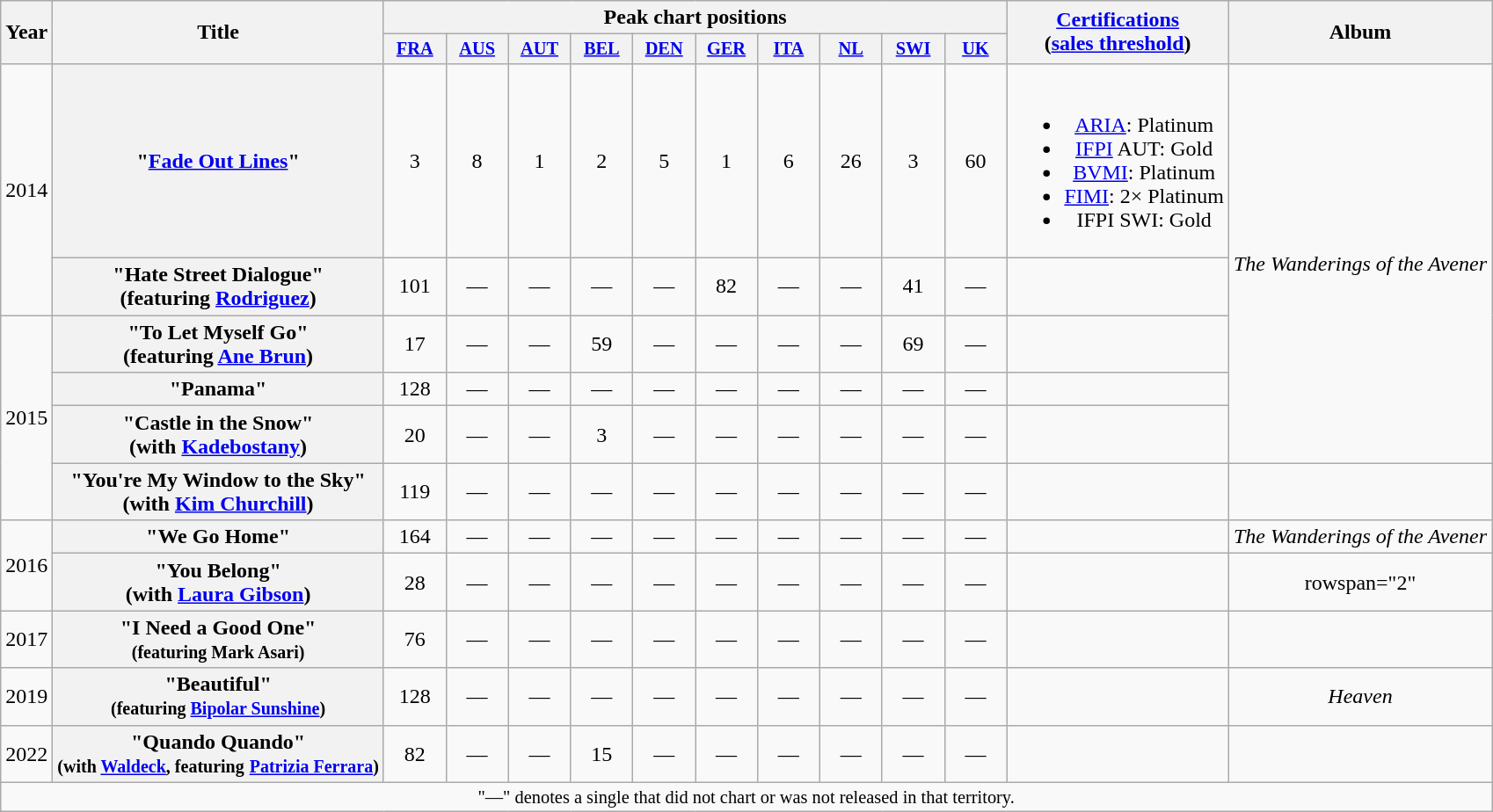<table class="wikitable plainrowheaders" style="text-align:center;">
<tr>
<th scope="col" rowspan="2">Year</th>
<th scope="col" rowspan="2">Title</th>
<th scope="col" colspan="10">Peak chart positions</th>
<th scope="col" rowspan="2"><a href='#'>Certifications</a><br><span>(<a href='#'>sales threshold</a>)</span></th>
<th scope="col" rowspan="2">Album</th>
</tr>
<tr>
<th scope="col" style="width:3em;font-size:85%;"><a href='#'>FRA</a><br></th>
<th scope="col" style="width:3em;font-size:85%;"><a href='#'>AUS</a><br></th>
<th scope="col" style="width:3em;font-size:85%;"><a href='#'>AUT</a><br></th>
<th scope="col" style="width:3em;font-size:85%;"><a href='#'>BEL</a><br></th>
<th scope="col" style="width:3em;font-size:85%;"><a href='#'>DEN</a><br></th>
<th scope="col" style="width:3em;font-size:85%;"><a href='#'>GER</a><br></th>
<th scope="col" style="width:3em;font-size:85%;"><a href='#'>ITA</a><br></th>
<th scope="col" style="width:3em;font-size:85%;"><a href='#'>NL</a><br></th>
<th scope="col" style="width:3em;font-size:85%;"><a href='#'>SWI</a><br></th>
<th scope="col" style="width:3em;font-size:85%;"><a href='#'>UK</a><br></th>
</tr>
<tr>
<td rowspan="2">2014</td>
<th scope="row">"<a href='#'>Fade Out Lines</a>"</th>
<td>3</td>
<td>8</td>
<td>1</td>
<td>2</td>
<td>5</td>
<td>1</td>
<td>6</td>
<td>26</td>
<td>3</td>
<td>60</td>
<td><br><ul><li><a href='#'>ARIA</a>: Platinum</li><li><a href='#'>IFPI</a> AUT: Gold</li><li><a href='#'>BVMI</a>: Platinum</li><li><a href='#'>FIMI</a>: 2× Platinum</li><li>IFPI SWI: Gold</li></ul></td>
<td rowspan="5"><em>The Wanderings of the Avener</em></td>
</tr>
<tr>
<th scope="row">"Hate Street Dialogue"<br><span>(featuring <a href='#'>Rodriguez</a>)</span></th>
<td>101</td>
<td>—</td>
<td>—</td>
<td>—</td>
<td>—</td>
<td>82</td>
<td>—</td>
<td>—</td>
<td>41</td>
<td>—</td>
<td></td>
</tr>
<tr>
<td rowspan="4">2015</td>
<th scope="row">"To Let Myself Go"<br><span>(featuring <a href='#'>Ane Brun</a>)</span></th>
<td>17</td>
<td>—</td>
<td>—</td>
<td>59</td>
<td>—</td>
<td>—</td>
<td>—</td>
<td>—</td>
<td>69</td>
<td>—</td>
<td></td>
</tr>
<tr>
<th scope="row">"Panama"</th>
<td>128</td>
<td>—</td>
<td>—</td>
<td>—</td>
<td>—</td>
<td>—</td>
<td>—</td>
<td>—</td>
<td>—</td>
<td>—</td>
<td></td>
</tr>
<tr>
<th scope="row">"Castle in the Snow"<br><span>(with <a href='#'>Kadebostany</a>)</span></th>
<td>20</td>
<td>—</td>
<td>—</td>
<td>3</td>
<td>—</td>
<td>—</td>
<td>—</td>
<td>—</td>
<td>—</td>
<td>—</td>
<td></td>
</tr>
<tr>
<th scope="row">"You're My Window to the Sky"<br><span>(with <a href='#'>Kim Churchill</a>)</span></th>
<td>119</td>
<td>—</td>
<td>—</td>
<td>—</td>
<td>—</td>
<td>—</td>
<td>—</td>
<td>—</td>
<td>—</td>
<td>—</td>
<td></td>
<td></td>
</tr>
<tr>
<td rowspan="2">2016</td>
<th scope="row">"We Go Home"</th>
<td>164</td>
<td>—</td>
<td>—</td>
<td>—</td>
<td>—</td>
<td>—</td>
<td>—</td>
<td>—</td>
<td>—</td>
<td>—</td>
<td></td>
<td><em>The Wanderings of the Avener</em></td>
</tr>
<tr>
<th scope="row">"You Belong"<br><span>(with <a href='#'>Laura Gibson</a>)</span></th>
<td>28</td>
<td>—</td>
<td>—</td>
<td>—</td>
<td>—</td>
<td>—</td>
<td>—</td>
<td>—</td>
<td>—</td>
<td>—</td>
<td></td>
<td>rowspan="2" </td>
</tr>
<tr>
<td>2017</td>
<th scope="row">"I Need a Good One"<br><small>(featuring Mark Asari)</small></th>
<td>76</td>
<td>—</td>
<td>—</td>
<td>—</td>
<td>—</td>
<td>—</td>
<td>—</td>
<td>—</td>
<td>—</td>
<td>—</td>
<td></td>
</tr>
<tr>
<td>2019</td>
<th scope="row">"Beautiful"<br><small>(featuring <a href='#'>Bipolar Sunshine</a>)</small></th>
<td>128</td>
<td>—</td>
<td>—</td>
<td>—</td>
<td>—</td>
<td>—</td>
<td>—</td>
<td>—</td>
<td>—</td>
<td>—</td>
<td></td>
<td><em>Heaven</em></td>
</tr>
<tr>
<td>2022</td>
<th scope="row">"Quando Quando"<br><small>(with <a href='#'>Waldeck</a>, featuring</small> <small><a href='#'>Patrizia Ferrara</a>)</small></th>
<td>82</td>
<td>—</td>
<td>—</td>
<td>15</td>
<td>—</td>
<td>—</td>
<td>—</td>
<td>—</td>
<td>—</td>
<td>—</td>
<td></td>
<td></td>
</tr>
<tr>
<td colspan="20" style="font-size:85%">"—" denotes a single that did not chart or was not released in that territory.</td>
</tr>
</table>
